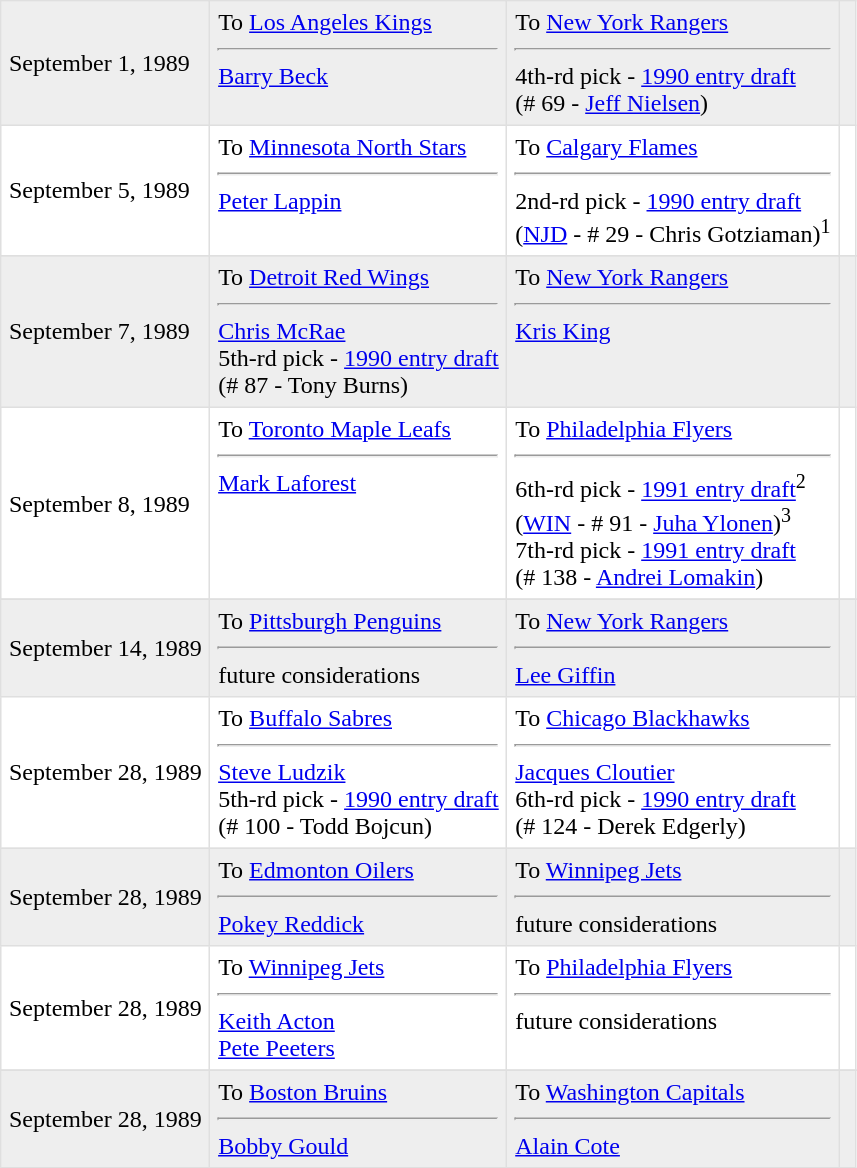<table border=1 style="border-collapse:collapse" bordercolor="#DFDFDF"  cellpadding="5">
<tr bgcolor="#eeeeee">
<td>September 1, 1989</td>
<td valign="top">To <a href='#'>Los Angeles Kings</a><hr><a href='#'>Barry Beck</a></td>
<td valign="top">To <a href='#'>New York Rangers</a><hr>4th-rd pick - <a href='#'>1990 entry draft</a><br>(# 69 - <a href='#'>Jeff Nielsen</a>)</td>
<td></td>
</tr>
<tr>
<td>September 5, 1989</td>
<td valign="top">To <a href='#'>Minnesota North Stars</a><hr><a href='#'>Peter Lappin</a></td>
<td valign="top">To <a href='#'>Calgary Flames</a><hr>2nd-rd pick - <a href='#'>1990 entry draft</a><br>(<a href='#'>NJD</a> - # 29 - Chris Gotziaman)<sup>1</sup></td>
<td></td>
</tr>
<tr>
</tr>
<tr bgcolor="#eeeeee">
<td>September 7, 1989</td>
<td valign="top">To <a href='#'>Detroit Red Wings</a><hr><a href='#'>Chris McRae</a><br>5th-rd pick - <a href='#'>1990 entry draft</a><br>(# 87 - Tony Burns)</td>
<td valign="top">To <a href='#'>New York Rangers</a><hr> <a href='#'>Kris King</a></td>
<td></td>
</tr>
<tr>
<td>September 8, 1989</td>
<td valign="top">To <a href='#'>Toronto Maple Leafs</a><hr><a href='#'>Mark Laforest</a></td>
<td valign="top">To <a href='#'>Philadelphia Flyers</a><hr>6th-rd pick - <a href='#'>1991 entry draft</a><sup>2</sup><br>(<a href='#'>WIN</a> - # 91 - <a href='#'>Juha Ylonen</a>)<sup>3</sup><br>7th-rd pick - <a href='#'>1991 entry draft</a><br>(# 138 - <a href='#'>Andrei Lomakin</a>)</td>
<td></td>
</tr>
<tr>
</tr>
<tr bgcolor="#eeeeee">
<td>September 14, 1989</td>
<td valign="top">To <a href='#'>Pittsburgh Penguins</a><hr>future considerations</td>
<td valign="top">To <a href='#'>New York Rangers</a><hr><a href='#'>Lee Giffin</a></td>
<td></td>
</tr>
<tr>
<td>September 28, 1989</td>
<td valign="top">To <a href='#'>Buffalo Sabres</a><hr><a href='#'>Steve Ludzik</a><br>5th-rd pick - <a href='#'>1990 entry draft</a><br>(# 100 - Todd Bojcun)</td>
<td valign="top">To <a href='#'>Chicago Blackhawks</a><hr><a href='#'>Jacques Cloutier</a><br>6th-rd pick - <a href='#'>1990 entry draft</a><br>(# 124 - Derek Edgerly)</td>
<td></td>
</tr>
<tr bgcolor="#eeeeee">
<td>September 28, 1989</td>
<td valign="top">To <a href='#'>Edmonton Oilers</a><hr><a href='#'>Pokey Reddick</a></td>
<td valign="top">To <a href='#'>Winnipeg Jets</a><hr>future considerations</td>
<td></td>
</tr>
<tr>
<td>September 28, 1989</td>
<td valign="top">To <a href='#'>Winnipeg Jets</a><hr><a href='#'>Keith Acton</a><br><a href='#'>Pete Peeters</a></td>
<td valign="top">To <a href='#'>Philadelphia Flyers</a><hr>future considerations</td>
<td></td>
</tr>
<tr>
</tr>
<tr bgcolor="#eeeeee">
<td>September 28, 1989</td>
<td valign="top">To <a href='#'>Boston Bruins</a><hr><a href='#'>Bobby Gould</a></td>
<td valign="top">To <a href='#'>Washington Capitals</a><hr><a href='#'>Alain Cote</a></td>
<td></td>
</tr>
</table>
